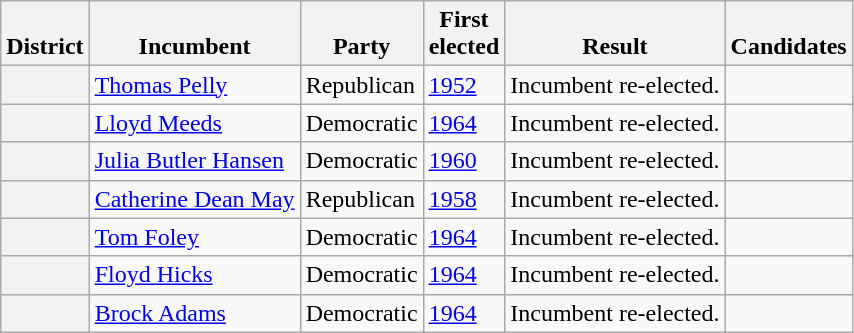<table class=wikitable>
<tr valign=bottom>
<th>District</th>
<th>Incumbent</th>
<th>Party</th>
<th>First<br>elected</th>
<th>Result</th>
<th>Candidates</th>
</tr>
<tr>
<th></th>
<td><a href='#'>Thomas Pelly</a></td>
<td>Republican</td>
<td><a href='#'>1952</a></td>
<td>Incumbent re-elected.</td>
<td nowrap></td>
</tr>
<tr>
<th></th>
<td><a href='#'>Lloyd Meeds</a></td>
<td>Democratic</td>
<td><a href='#'>1964</a></td>
<td>Incumbent re-elected.</td>
<td nowrap></td>
</tr>
<tr>
<th></th>
<td><a href='#'>Julia Butler Hansen</a></td>
<td>Democratic</td>
<td><a href='#'>1960</a></td>
<td>Incumbent re-elected.</td>
<td nowrap></td>
</tr>
<tr>
<th></th>
<td><a href='#'>Catherine Dean May</a></td>
<td>Republican</td>
<td><a href='#'>1958</a></td>
<td>Incumbent re-elected.</td>
<td nowrap></td>
</tr>
<tr>
<th></th>
<td><a href='#'>Tom Foley</a></td>
<td>Democratic</td>
<td><a href='#'>1964</a></td>
<td>Incumbent re-elected.</td>
<td nowrap></td>
</tr>
<tr>
<th></th>
<td><a href='#'>Floyd Hicks</a></td>
<td>Democratic</td>
<td><a href='#'>1964</a></td>
<td>Incumbent re-elected.</td>
<td nowrap></td>
</tr>
<tr>
<th></th>
<td><a href='#'>Brock Adams</a></td>
<td>Democratic</td>
<td><a href='#'>1964</a></td>
<td>Incumbent re-elected.</td>
<td nowrap></td>
</tr>
</table>
